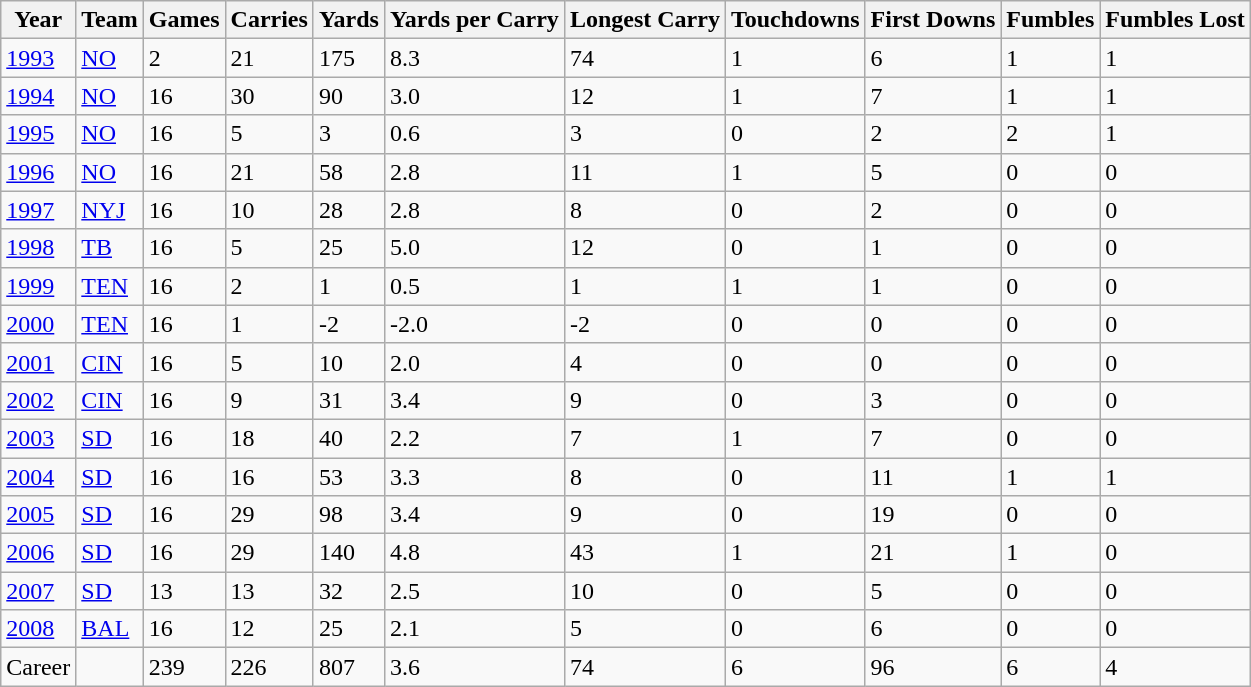<table class="wikitable">
<tr>
<th>Year</th>
<th>Team</th>
<th>Games</th>
<th>Carries</th>
<th>Yards</th>
<th>Yards per Carry</th>
<th>Longest Carry</th>
<th>Touchdowns</th>
<th>First Downs</th>
<th>Fumbles</th>
<th>Fumbles Lost</th>
</tr>
<tr>
<td><a href='#'>1993</a></td>
<td><a href='#'>NO</a></td>
<td>2</td>
<td>21</td>
<td>175</td>
<td>8.3</td>
<td>74</td>
<td>1</td>
<td>6</td>
<td>1</td>
<td>1</td>
</tr>
<tr>
<td><a href='#'>1994</a></td>
<td><a href='#'>NO</a></td>
<td>16</td>
<td>30</td>
<td>90</td>
<td>3.0</td>
<td>12</td>
<td>1</td>
<td>7</td>
<td>1</td>
<td>1</td>
</tr>
<tr>
<td><a href='#'>1995</a></td>
<td><a href='#'>NO</a></td>
<td>16</td>
<td>5</td>
<td>3</td>
<td>0.6</td>
<td>3</td>
<td>0</td>
<td>2</td>
<td>2</td>
<td>1</td>
</tr>
<tr>
<td><a href='#'>1996</a></td>
<td><a href='#'>NO</a></td>
<td>16</td>
<td>21</td>
<td>58</td>
<td>2.8</td>
<td>11</td>
<td>1</td>
<td>5</td>
<td>0</td>
<td>0</td>
</tr>
<tr>
<td><a href='#'>1997</a></td>
<td><a href='#'>NYJ</a></td>
<td>16</td>
<td>10</td>
<td>28</td>
<td>2.8</td>
<td>8</td>
<td>0</td>
<td>2</td>
<td>0</td>
<td>0</td>
</tr>
<tr>
<td><a href='#'>1998</a></td>
<td><a href='#'>TB</a></td>
<td>16</td>
<td>5</td>
<td>25</td>
<td>5.0</td>
<td>12</td>
<td>0</td>
<td>1</td>
<td>0</td>
<td>0</td>
</tr>
<tr>
<td><a href='#'>1999</a></td>
<td><a href='#'>TEN</a></td>
<td>16</td>
<td>2</td>
<td>1</td>
<td>0.5</td>
<td>1</td>
<td>1</td>
<td>1</td>
<td>0</td>
<td>0</td>
</tr>
<tr>
<td><a href='#'>2000</a></td>
<td><a href='#'>TEN</a></td>
<td>16</td>
<td>1</td>
<td>-2</td>
<td>-2.0</td>
<td>-2</td>
<td>0</td>
<td>0</td>
<td>0</td>
<td>0</td>
</tr>
<tr>
<td><a href='#'>2001</a></td>
<td><a href='#'>CIN</a></td>
<td>16</td>
<td>5</td>
<td>10</td>
<td>2.0</td>
<td>4</td>
<td>0</td>
<td>0</td>
<td>0</td>
<td>0</td>
</tr>
<tr>
<td><a href='#'>2002</a></td>
<td><a href='#'>CIN</a></td>
<td>16</td>
<td>9</td>
<td>31</td>
<td>3.4</td>
<td>9</td>
<td>0</td>
<td>3</td>
<td>0</td>
<td>0</td>
</tr>
<tr>
<td><a href='#'>2003</a></td>
<td><a href='#'>SD</a></td>
<td>16</td>
<td>18</td>
<td>40</td>
<td>2.2</td>
<td>7</td>
<td>1</td>
<td>7</td>
<td>0</td>
<td>0</td>
</tr>
<tr>
<td><a href='#'>2004</a></td>
<td><a href='#'>SD</a></td>
<td>16</td>
<td>16</td>
<td>53</td>
<td>3.3</td>
<td>8</td>
<td>0</td>
<td>11</td>
<td>1</td>
<td>1</td>
</tr>
<tr>
<td><a href='#'>2005</a></td>
<td><a href='#'>SD</a></td>
<td>16</td>
<td>29</td>
<td>98</td>
<td>3.4</td>
<td>9</td>
<td>0</td>
<td>19</td>
<td>0</td>
<td>0</td>
</tr>
<tr>
<td><a href='#'>2006</a></td>
<td><a href='#'>SD</a></td>
<td>16</td>
<td>29</td>
<td>140</td>
<td>4.8</td>
<td>43</td>
<td>1</td>
<td>21</td>
<td>1</td>
<td>0</td>
</tr>
<tr>
<td><a href='#'>2007</a></td>
<td><a href='#'>SD</a></td>
<td>13</td>
<td>13</td>
<td>32</td>
<td>2.5</td>
<td>10</td>
<td>0</td>
<td>5</td>
<td>0</td>
<td>0</td>
</tr>
<tr>
<td><a href='#'>2008</a></td>
<td><a href='#'>BAL</a></td>
<td>16</td>
<td>12</td>
<td>25</td>
<td>2.1</td>
<td>5</td>
<td>0</td>
<td>6</td>
<td>0</td>
<td>0</td>
</tr>
<tr>
<td>Career</td>
<td></td>
<td>239</td>
<td>226</td>
<td>807</td>
<td>3.6</td>
<td>74</td>
<td>6</td>
<td>96</td>
<td>6</td>
<td>4</td>
</tr>
</table>
